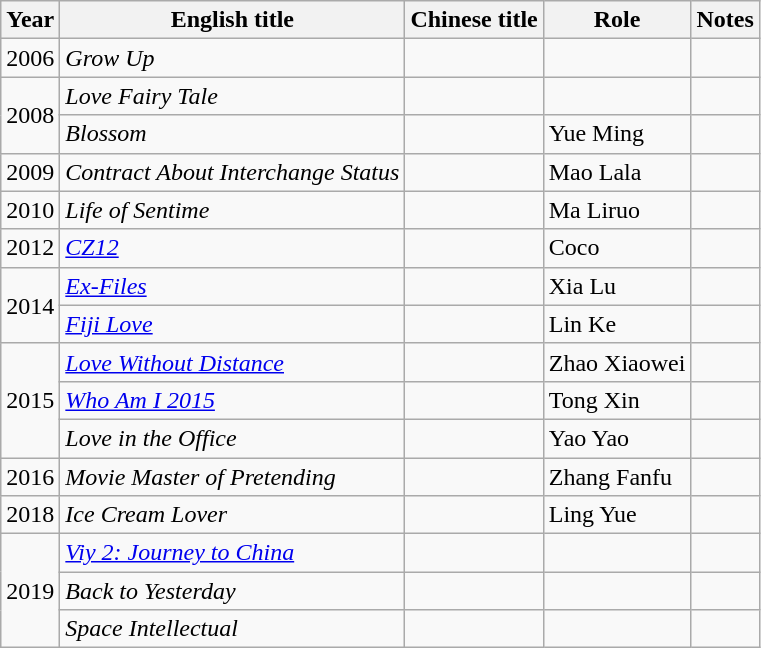<table class="wikitable">
<tr>
<th>Year</th>
<th>English title</th>
<th>Chinese title</th>
<th>Role</th>
<th>Notes</th>
</tr>
<tr>
<td>2006</td>
<td><em>Grow Up</em></td>
<td></td>
<td></td>
<td></td>
</tr>
<tr>
<td rowspan=2>2008</td>
<td><em>Love Fairy Tale</em></td>
<td></td>
<td></td>
<td></td>
</tr>
<tr>
<td><em>Blossom</em></td>
<td></td>
<td>Yue Ming</td>
<td></td>
</tr>
<tr>
<td>2009</td>
<td><em>Contract About Interchange Status</em></td>
<td></td>
<td>Mao Lala</td>
<td></td>
</tr>
<tr>
<td>2010</td>
<td><em>Life of Sentime</em></td>
<td></td>
<td>Ma Liruo</td>
<td></td>
</tr>
<tr>
<td>2012</td>
<td><em><a href='#'>CZ12</a></em></td>
<td></td>
<td>Coco</td>
<td></td>
</tr>
<tr>
<td rowspan=2>2014</td>
<td><em><a href='#'>Ex-Files</a></em></td>
<td></td>
<td>Xia Lu</td>
<td></td>
</tr>
<tr>
<td><em><a href='#'>Fiji Love</a></em></td>
<td></td>
<td>Lin Ke</td>
<td></td>
</tr>
<tr>
<td rowspan=3>2015</td>
<td><em><a href='#'>Love Without Distance</a></em></td>
<td></td>
<td>Zhao Xiaowei</td>
<td></td>
</tr>
<tr>
<td><em><a href='#'>Who Am I 2015</a></em></td>
<td></td>
<td>Tong Xin</td>
<td></td>
</tr>
<tr>
<td><em>Love in the Office</em></td>
<td></td>
<td>Yao Yao</td>
<td></td>
</tr>
<tr>
<td>2016</td>
<td><em>Movie Master of Pretending</em></td>
<td></td>
<td>Zhang Fanfu</td>
<td></td>
</tr>
<tr>
<td>2018</td>
<td><em>Ice Cream Lover</em></td>
<td></td>
<td>Ling Yue</td>
<td></td>
</tr>
<tr>
<td rowspan=3>2019</td>
<td><em><a href='#'>Viy 2: Journey to China</a></em></td>
<td></td>
<td></td>
<td></td>
</tr>
<tr>
<td><em>Back to Yesterday</em></td>
<td></td>
<td></td>
<td></td>
</tr>
<tr>
<td><em>Space Intellectual</em></td>
<td></td>
<td></td>
<td></td>
</tr>
</table>
